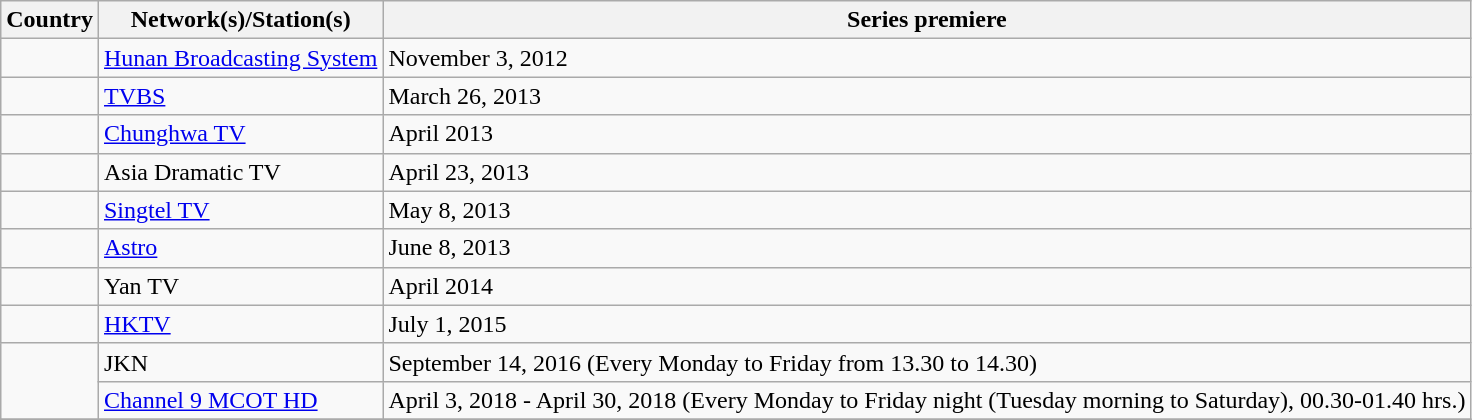<table class="sortable wikitable">
<tr>
<th>Country</th>
<th>Network(s)/Station(s)</th>
<th>Series premiere</th>
</tr>
<tr>
<td></td>
<td><a href='#'>Hunan Broadcasting System</a></td>
<td>November 3, 2012</td>
</tr>
<tr>
<td></td>
<td><a href='#'>TVBS</a></td>
<td>March 26, 2013</td>
</tr>
<tr>
<td></td>
<td><a href='#'>Chunghwa TV</a></td>
<td>April 2013</td>
</tr>
<tr>
<td></td>
<td>Asia Dramatic TV</td>
<td>April 23, 2013</td>
</tr>
<tr>
<td></td>
<td><a href='#'>Singtel TV</a></td>
<td>May 8, 2013</td>
</tr>
<tr>
<td></td>
<td><a href='#'>Astro</a></td>
<td>June 8, 2013</td>
</tr>
<tr>
<td></td>
<td>Yan TV</td>
<td>April 2014</td>
</tr>
<tr>
<td></td>
<td><a href='#'>HKTV</a></td>
<td>July 1, 2015</td>
</tr>
<tr>
<td rowspan=2></td>
<td>JKN</td>
<td>September 14, 2016 (Every Monday to Friday from 13.30 to 14.30)</td>
</tr>
<tr>
<td><a href='#'>Channel 9 MCOT HD</a></td>
<td>April 3, 2018 - April 30, 2018 (Every Monday to Friday night (Tuesday morning to Saturday), 00.30-01.40 hrs.)</td>
</tr>
<tr>
</tr>
</table>
